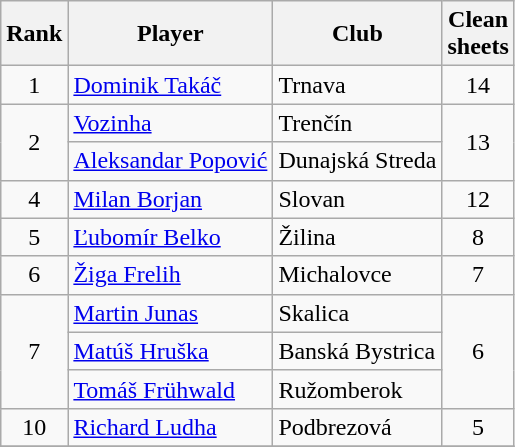<table class="wikitable" style="text-align:center">
<tr>
<th>Rank</th>
<th>Player</th>
<th>Club</th>
<th>Clean<br>sheets</th>
</tr>
<tr>
<td>1</td>
<td align="left"> <a href='#'>Dominik Takáč</a></td>
<td align="left">Trnava</td>
<td>14</td>
</tr>
<tr>
<td rowspan=2>2</td>
<td align="left"> <a href='#'>Vozinha</a></td>
<td align="left">Trenčín</td>
<td rowspan=2>13</td>
</tr>
<tr>
<td align="left"> <a href='#'>Aleksandar Popović</a></td>
<td align="left">Dunajská Streda</td>
</tr>
<tr>
<td>4</td>
<td align="left"> <a href='#'>Milan Borjan</a></td>
<td align="left">Slovan</td>
<td>12</td>
</tr>
<tr>
<td>5</td>
<td align="left"> <a href='#'>Ľubomír Belko</a></td>
<td align="left">Žilina</td>
<td>8</td>
</tr>
<tr>
<td>6</td>
<td align="left"> <a href='#'>Žiga Frelih</a></td>
<td align="left">Michalovce</td>
<td>7</td>
</tr>
<tr>
<td rowspan=3>7</td>
<td align="left"> <a href='#'>Martin Junas</a></td>
<td align="left">Skalica</td>
<td rowspan=3>6</td>
</tr>
<tr>
<td align="left"> <a href='#'>Matúš Hruška</a></td>
<td align="left">Banská Bystrica</td>
</tr>
<tr>
<td align="left"> <a href='#'>Tomáš Frühwald</a></td>
<td align="left">Ružomberok</td>
</tr>
<tr>
<td>10</td>
<td align="left"> <a href='#'>Richard Ludha</a></td>
<td align="left">Podbrezová</td>
<td>5</td>
</tr>
<tr>
</tr>
</table>
